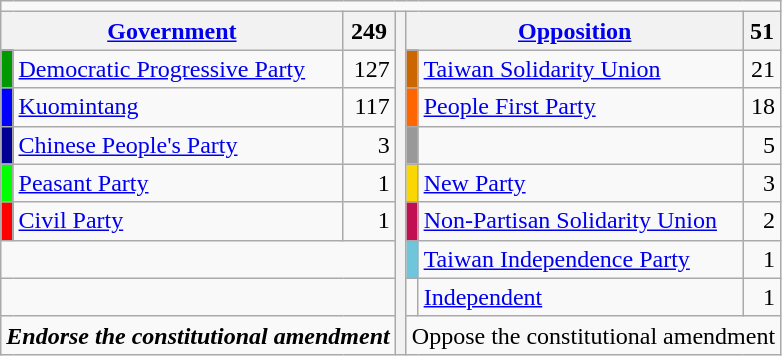<table class=wikitable>
<tr>
<td colspan=7 align=center></td>
</tr>
<tr>
<th colspan=2><a href='#'>Government</a></th>
<th>249</th>
<th rowspan=9></th>
<th colspan=2><a href='#'>Opposition</a></th>
<th>51</th>
</tr>
<tr>
<td bgcolor=009A00></td>
<td><a href='#'>Democratic Progressive Party</a></td>
<td align=right>127</td>
<td bgcolor=CC6600></td>
<td><a href='#'>Taiwan Solidarity Union</a></td>
<td align=right>21</td>
</tr>
<tr>
<td bgcolor=0000FF></td>
<td><a href='#'>Kuomintang</a></td>
<td align=right>117</td>
<td bgcolor=FF6600></td>
<td><a href='#'>People First Party</a></td>
<td align=right>18</td>
</tr>
<tr>
<td bgcolor=000095></td>
<td><a href='#'>Chinese People's Party</a></td>
<td align=right>3</td>
<td bgcolor=999999></td>
<td></td>
<td align=right>5</td>
</tr>
<tr>
<td bgcolor=00FF00></td>
<td><a href='#'>Peasant Party</a></td>
<td align=right>1</td>
<td bgcolor=FAD700></td>
<td><a href='#'>New Party</a></td>
<td align=right>3</td>
</tr>
<tr>
<td bgcolor=FF0000></td>
<td><a href='#'>Civil Party</a></td>
<td align=right>1</td>
<td bgcolor=C20F51></td>
<td><a href='#'>Non-Partisan Solidarity Union</a></td>
<td align=right>2</td>
</tr>
<tr>
<td colspan=3></td>
<td bgcolor=6EC5DC></td>
<td><a href='#'>Taiwan Independence Party</a></td>
<td align=right>1</td>
</tr>
<tr>
<td colspan=3></td>
<td></td>
<td><a href='#'>Independent</a></td>
<td align=right>1</td>
</tr>
<tr>
<td colspan=3><strong><em>Endorse<strong> the constitutional amendment<em></td>
<td colspan=3></em></strong>Oppose</strong> the constitutional amendment</em></td>
</tr>
</table>
